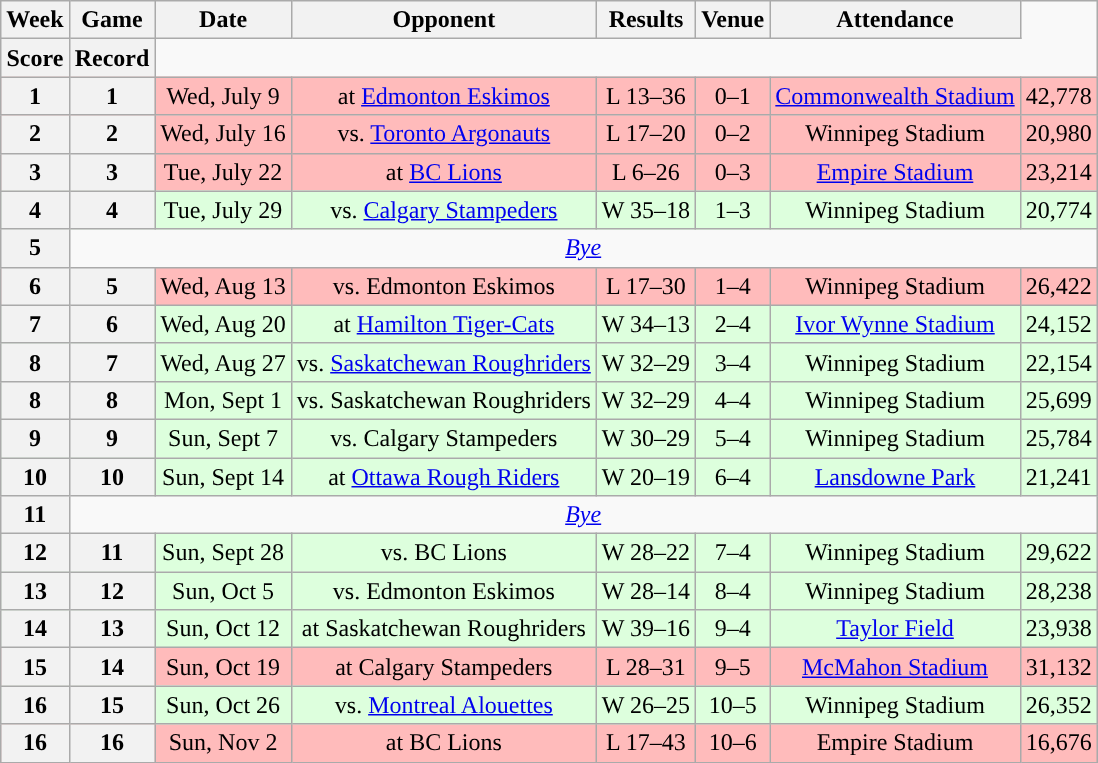<table class="wikitable" style="text-align:center">
<tr>
<th>Week</th>
<th>Game</th>
<th>Date</th>
<th>Opponent</th>
<th>Results</th>
<th>Venue</th>
<th>Attendance</th>
</tr>
<tr>
<th>Score</th>
<th>Record</th>
</tr>
<tr style="background:#ffbbbb">
<th>1</th>
<th>1</th>
<td>Wed, July 9</td>
<td>at <a href='#'>Edmonton Eskimos</a></td>
<td>L 13–36</td>
<td>0–1</td>
<td><a href='#'>Commonwealth Stadium</a></td>
<td>42,778</td>
</tr>
<tr style="background:#ffbbbb">
<th>2</th>
<th>2</th>
<td>Wed, July 16</td>
<td>vs. <a href='#'>Toronto Argonauts</a></td>
<td>L 17–20</td>
<td>0–2</td>
<td>Winnipeg Stadium</td>
<td>20,980</td>
</tr>
<tr style="background:#ffbbbb">
<th>3</th>
<th>3</th>
<td>Tue, July 22</td>
<td>at <a href='#'>BC Lions</a></td>
<td>L 6–26</td>
<td>0–3</td>
<td><a href='#'>Empire Stadium</a></td>
<td>23,214</td>
</tr>
<tr style="background:#ddffdd">
<th>4</th>
<th>4</th>
<td>Tue, July 29</td>
<td>vs. <a href='#'>Calgary Stampeders</a></td>
<td>W 35–18</td>
<td>1–3</td>
<td>Winnipeg Stadium</td>
<td>20,774</td>
</tr>
<tr>
<th>5</th>
<td colspan=7><em><a href='#'>Bye</a></em></td>
</tr>
<tr style="background:#ffbbbb">
<th>6</th>
<th>5</th>
<td>Wed, Aug 13</td>
<td>vs. Edmonton Eskimos</td>
<td>L 17–30</td>
<td>1–4</td>
<td>Winnipeg Stadium</td>
<td>26,422</td>
</tr>
<tr style="background:#ddffdd">
<th>7</th>
<th>6</th>
<td>Wed, Aug 20</td>
<td>at <a href='#'>Hamilton Tiger-Cats</a></td>
<td>W 34–13</td>
<td>2–4</td>
<td><a href='#'>Ivor Wynne Stadium</a></td>
<td>24,152</td>
</tr>
<tr style="background:#ddffdd">
<th>8</th>
<th>7</th>
<td>Wed, Aug 27</td>
<td>vs. <a href='#'>Saskatchewan Roughriders</a></td>
<td>W 32–29</td>
<td>3–4</td>
<td>Winnipeg Stadium</td>
<td>22,154</td>
</tr>
<tr style="background:#ddffdd">
<th>8</th>
<th>8</th>
<td>Mon, Sept 1</td>
<td>vs. Saskatchewan Roughriders</td>
<td>W 32–29</td>
<td>4–4</td>
<td>Winnipeg Stadium</td>
<td>25,699</td>
</tr>
<tr style="background:#ddffdd">
<th>9</th>
<th>9</th>
<td>Sun, Sept 7</td>
<td>vs. Calgary Stampeders</td>
<td>W 30–29</td>
<td>5–4</td>
<td>Winnipeg Stadium</td>
<td>25,784</td>
</tr>
<tr style="background:#ddffdd">
<th>10</th>
<th>10</th>
<td>Sun, Sept 14</td>
<td>at <a href='#'>Ottawa Rough Riders</a></td>
<td>W 20–19</td>
<td>6–4</td>
<td><a href='#'>Lansdowne Park</a></td>
<td>21,241</td>
</tr>
<tr>
<th>11</th>
<td colspan=7><em><a href='#'>Bye</a></em></td>
</tr>
<tr style="background:#ddffdd">
<th>12</th>
<th>11</th>
<td>Sun, Sept 28</td>
<td>vs. BC Lions</td>
<td>W 28–22</td>
<td>7–4</td>
<td>Winnipeg Stadium</td>
<td>29,622</td>
</tr>
<tr style="background:#ddffdd">
<th>13</th>
<th>12</th>
<td>Sun, Oct 5</td>
<td>vs. Edmonton Eskimos</td>
<td>W 28–14</td>
<td>8–4</td>
<td>Winnipeg Stadium</td>
<td>28,238</td>
</tr>
<tr style="background:#ddffdd">
<th>14</th>
<th>13</th>
<td>Sun, Oct 12</td>
<td>at Saskatchewan Roughriders</td>
<td>W 39–16</td>
<td>9–4</td>
<td><a href='#'>Taylor Field</a></td>
<td>23,938</td>
</tr>
<tr style="background:#ffbbbb">
<th>15</th>
<th>14</th>
<td>Sun, Oct 19</td>
<td>at Calgary Stampeders</td>
<td>L 28–31</td>
<td>9–5</td>
<td><a href='#'>McMahon Stadium</a></td>
<td>31,132</td>
</tr>
<tr style="background:#ddffdd">
<th>16</th>
<th>15</th>
<td>Sun, Oct 26</td>
<td>vs. <a href='#'>Montreal Alouettes</a></td>
<td>W 26–25</td>
<td>10–5</td>
<td>Winnipeg Stadium</td>
<td>26,352</td>
</tr>
<tr style="background:#ffbbbb">
<th>16</th>
<th>16</th>
<td>Sun, Nov 2</td>
<td>at BC Lions</td>
<td>L 17–43</td>
<td>10–6</td>
<td>Empire Stadium</td>
<td>16,676</td>
</tr>
</table>
